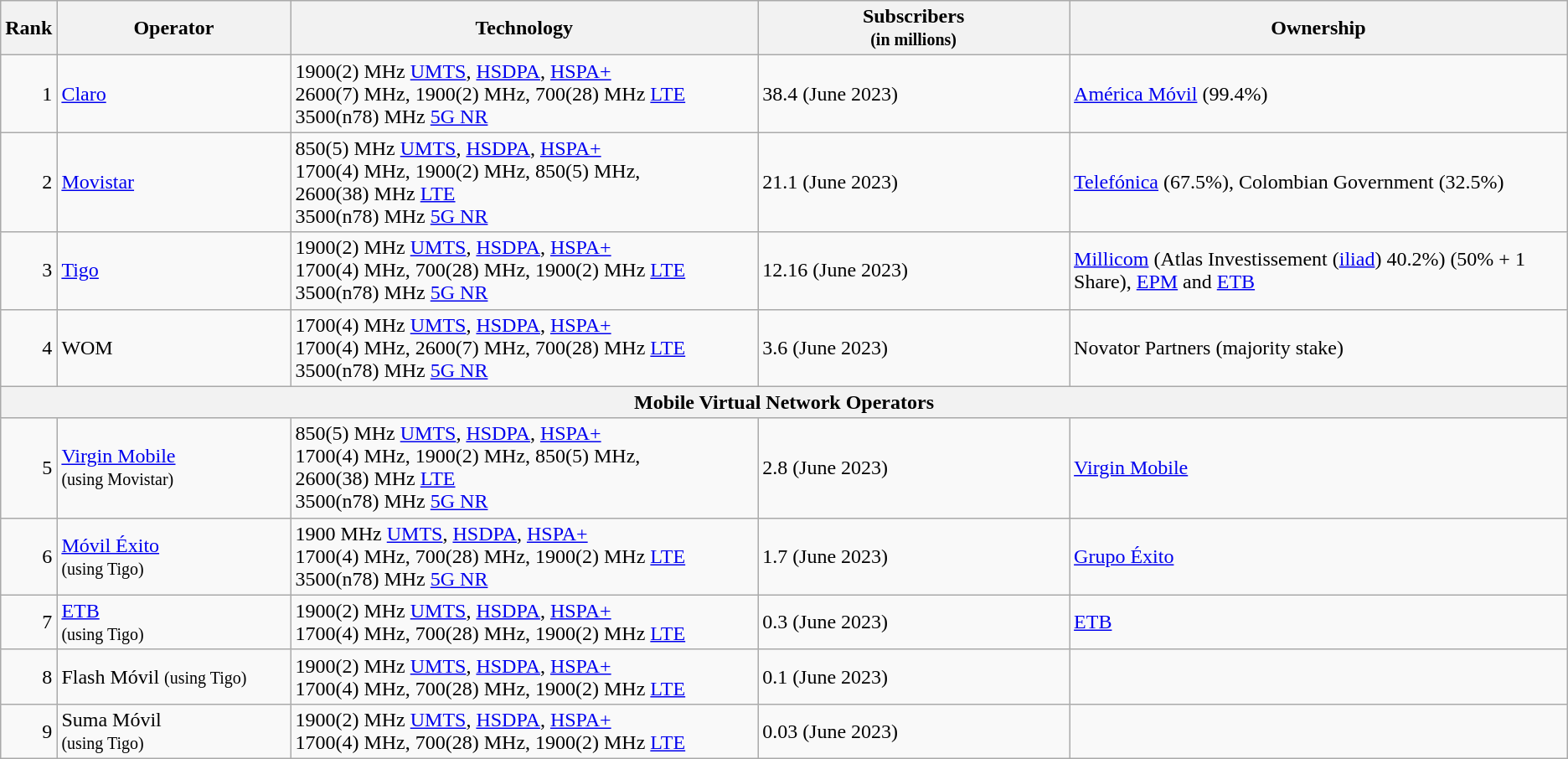<table class="wikitable">
<tr>
<th style="width:3%;">Rank</th>
<th style="width:15%;">Operator</th>
<th style="width:30%;">Technology</th>
<th style="width:20%;">Subscribers<br><small>(in millions)</small></th>
<th style="width:32%;">Ownership</th>
</tr>
<tr>
<td align=right>1</td>
<td><a href='#'>Claro</a></td>
<td>1900(2) MHz <a href='#'>UMTS</a>, <a href='#'>HSDPA</a>, <a href='#'>HSPA+</a> <br>2600(7) MHz, 1900(2) MHz, 700(28) MHz <a href='#'>LTE</a> <br>3500(n78) MHz <a href='#'>5G NR</a></td>
<td>38.4 (June 2023)</td>
<td><a href='#'>América Móvil</a> (99.4%)</td>
</tr>
<tr>
<td align=right>2</td>
<td><a href='#'>Movistar</a></td>
<td>850(5) MHz <a href='#'>UMTS</a>, <a href='#'>HSDPA</a>, <a href='#'>HSPA+</a><br>1700(4) MHz, 1900(2) MHz, 850(5) MHz, 2600(38) MHz <a href='#'>LTE</a> <br>3500(n78) MHz <a href='#'>5G NR</a></td>
<td>21.1 (June 2023)</td>
<td><a href='#'>Telefónica</a> (67.5%), Colombian Government (32.5%)</td>
</tr>
<tr>
<td align=right>3</td>
<td><a href='#'>Tigo</a></td>
<td>1900(2) MHz <a href='#'>UMTS</a>, <a href='#'>HSDPA</a>, <a href='#'>HSPA+</a><br>1700(4) MHz, 700(28) MHz, 1900(2) MHz <a href='#'>LTE</a> <br>3500(n78) MHz <a href='#'>5G NR</a></td>
<td>12.16 (June 2023)</td>
<td><a href='#'>Millicom</a> (Atlas Investissement (<a href='#'>iliad</a>) 40.2%) (50% + 1 Share), <a href='#'>EPM</a> and <a href='#'>ETB</a></td>
</tr>
<tr>
<td align=right>4</td>
<td>WOM</td>
<td>1700(4) MHz <a href='#'>UMTS</a>, <a href='#'>HSDPA</a>, <a href='#'>HSPA+</a><br>1700(4) MHz, 2600(7) MHz, 700(28) MHz <a href='#'>LTE</a><br> 3500(n78) MHz <a href='#'>5G NR</a></td>
<td>3.6 (June 2023)</td>
<td>Novator Partners (majority stake)</td>
</tr>
<tr>
<th colspan="5" style="text-align:center;">Mobile Virtual Network Operators</th>
</tr>
<tr>
<td align=right>5</td>
<td><a href='#'>Virgin Mobile</a><br><small>(using Movistar)</small></td>
<td>850(5) MHz <a href='#'>UMTS</a>, <a href='#'>HSDPA</a>, <a href='#'>HSPA+</a> <br>1700(4) MHz, 1900(2) MHz, 850(5) MHz, 2600(38) MHz <a href='#'>LTE</a> <br>3500(n78) MHz <a href='#'>5G NR</a></td>
<td>2.8 (June 2023)</td>
<td><a href='#'>Virgin Mobile</a></td>
</tr>
<tr>
<td align=right>6</td>
<td><a href='#'>Móvil Éxito</a> <br><small>(using Tigo)</small></td>
<td>1900 MHz <a href='#'>UMTS</a>, <a href='#'>HSDPA</a>, <a href='#'>HSPA+</a> <br>1700(4) MHz, 700(28) MHz, 1900(2) MHz <a href='#'>LTE</a> <br>3500(n78) MHz <a href='#'>5G NR</a></td>
<td>1.7 (June 2023)</td>
<td><a href='#'>Grupo Éxito</a></td>
</tr>
<tr>
<td align=right>7</td>
<td><a href='#'>ETB</a><br><small>(using Tigo)</small></td>
<td>1900(2) MHz <a href='#'>UMTS</a>, <a href='#'>HSDPA</a>, <a href='#'>HSPA+</a><br>1700(4) MHz, 700(28) MHz, 1900(2) MHz <a href='#'>LTE</a></td>
<td>0.3 (June 2023)</td>
<td><a href='#'>ETB</a></td>
</tr>
<tr>
<td align=right>8</td>
<td>Flash Móvil <small>(using Tigo)</small></td>
<td>1900(2) MHz <a href='#'>UMTS</a>, <a href='#'>HSDPA</a>, <a href='#'>HSPA+</a><br>1700(4) MHz, 700(28) MHz, 1900(2) MHz <a href='#'>LTE</a></td>
<td>0.1 (June 2023)</td>
<td></td>
</tr>
<tr>
<td align=right>9</td>
<td>Suma Móvil <br> <small>(using Tigo)</small></td>
<td>1900(2) MHz <a href='#'>UMTS</a>, <a href='#'>HSDPA</a>, <a href='#'>HSPA+</a><br>1700(4) MHz, 700(28) MHz, 1900(2) MHz <a href='#'>LTE</a></td>
<td>0.03 (June 2023)</td>
<td></td>
</tr>
</table>
